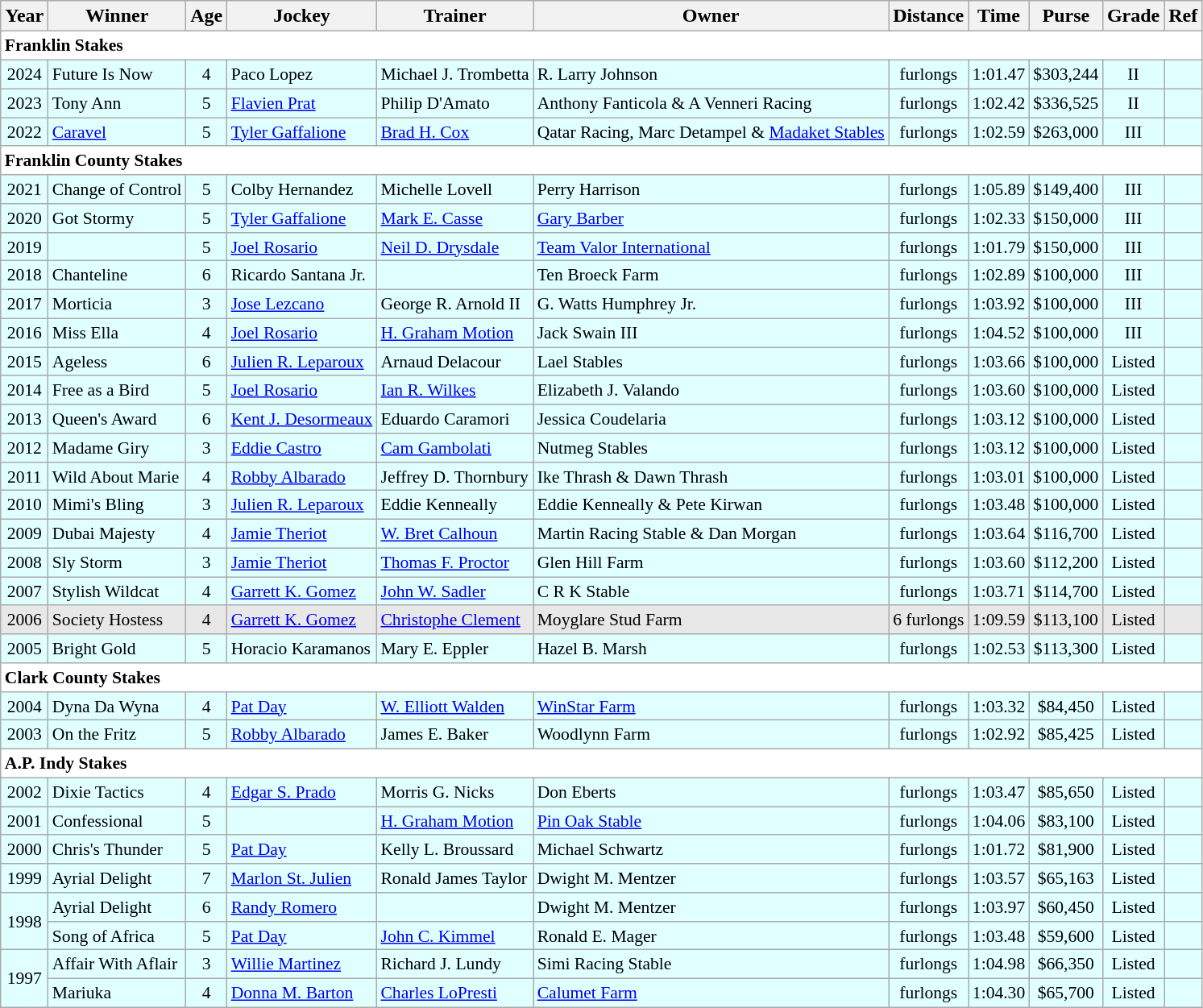<table class="wikitable sortable">
<tr>
<th>Year</th>
<th>Winner</th>
<th>Age</th>
<th>Jockey</th>
<th>Trainer</th>
<th>Owner</th>
<th>Distance</th>
<th>Time</th>
<th>Purse</th>
<th>Grade</th>
<th>Ref</th>
</tr>
<tr style="font-size:90%; background-color:white">
<td align="left" colspan=11><strong>Franklin Stakes</strong></td>
</tr>
<tr style="font-size:90%; background-color:lightcyan">
<td align=center>2024</td>
<td>Future Is Now</td>
<td align=center>4</td>
<td>Paco Lopez</td>
<td>Michael J. Trombetta</td>
<td>R. Larry Johnson</td>
<td align=center> furlongs</td>
<td align=center>1:01.47</td>
<td align=center>$303,244</td>
<td align=center>II</td>
<td></td>
</tr>
<tr style="font-size:90%; background-color:lightcyan">
<td align=center>2023</td>
<td>Tony Ann</td>
<td align=center>5</td>
<td><a href='#'>Flavien Prat</a></td>
<td>Philip D'Amato</td>
<td>Anthony Fanticola & A Venneri Racing</td>
<td align=center> furlongs</td>
<td align=center>1:02.42</td>
<td align=center>$336,525</td>
<td align=center>II</td>
<td></td>
</tr>
<tr style="font-size:90%; background-color:lightcyan">
<td align=center>2022</td>
<td><a href='#'>Caravel</a></td>
<td align=center>5</td>
<td><a href='#'>Tyler Gaffalione</a></td>
<td><a href='#'>Brad H. Cox</a></td>
<td>Qatar Racing, Marc Detampel & <a href='#'>Madaket Stables</a></td>
<td align=center> furlongs</td>
<td align=center>1:02.59</td>
<td align=center>$263,000</td>
<td align=center>III</td>
<td></td>
</tr>
<tr style="font-size:90%; background-color:white">
<td align="left" colspan=11><strong>Franklin County Stakes</strong></td>
</tr>
<tr style="font-size:90%; background-color:lightcyan">
<td align=center>2021</td>
<td>Change of Control</td>
<td align=center>5</td>
<td>Colby Hernandez</td>
<td>Michelle Lovell</td>
<td>Perry Harrison</td>
<td align=center> furlongs</td>
<td align=center>1:05.89</td>
<td align=center>$149,400</td>
<td align=center>III</td>
<td></td>
</tr>
<tr style="font-size:90%; background-color:lightcyan">
<td align=center>2020</td>
<td>Got Stormy</td>
<td align=center>5</td>
<td><a href='#'>Tyler Gaffalione</a></td>
<td><a href='#'>Mark E. Casse</a></td>
<td><a href='#'>Gary Barber</a></td>
<td align=center> furlongs</td>
<td align=center>1:02.33</td>
<td align=center>$150,000</td>
<td align=center>III</td>
<td></td>
</tr>
<tr style="font-size:90%; background-color:lightcyan">
<td align=center>2019</td>
<td></td>
<td align=center>5</td>
<td><a href='#'>Joel Rosario</a></td>
<td><a href='#'>Neil D. Drysdale</a></td>
<td><a href='#'>Team Valor International</a></td>
<td align=center> furlongs</td>
<td align=center>1:01.79</td>
<td align=center>$150,000</td>
<td align=center>III</td>
<td></td>
</tr>
<tr style="font-size:90%; background-color:lightcyan">
<td align=center>2018</td>
<td>Chanteline</td>
<td align=center>6</td>
<td>Ricardo Santana Jr.</td>
<td></td>
<td>Ten Broeck Farm</td>
<td align=center> furlongs</td>
<td align=center>1:02.89</td>
<td align=center>$100,000</td>
<td align=center>III</td>
<td></td>
</tr>
<tr style="font-size:90%; background-color:lightcyan">
<td align=center>2017</td>
<td>Morticia</td>
<td align=center>3</td>
<td><a href='#'>Jose Lezcano</a></td>
<td>George R. Arnold II</td>
<td>G. Watts Humphrey Jr.</td>
<td align=center> furlongs</td>
<td align=center>1:03.92</td>
<td align=center>$100,000</td>
<td align=center>III</td>
<td></td>
</tr>
<tr style="font-size:90%; background-color:lightcyan">
<td align=center>2016</td>
<td>Miss Ella</td>
<td align=center>4</td>
<td><a href='#'>Joel Rosario</a></td>
<td><a href='#'>H. Graham Motion</a></td>
<td>Jack Swain III</td>
<td align=center> furlongs</td>
<td align=center>1:04.52</td>
<td align=center>$100,000</td>
<td align=center>III</td>
<td></td>
</tr>
<tr style="font-size:90%; background-color:lightcyan">
<td align=center>2015</td>
<td>Ageless</td>
<td align=center>6</td>
<td><a href='#'>Julien R. Leparoux</a></td>
<td>Arnaud Delacour</td>
<td>Lael Stables</td>
<td align=center> furlongs</td>
<td align=center>1:03.66</td>
<td align=center>$100,000</td>
<td align=center>Listed</td>
<td></td>
</tr>
<tr style="font-size:90%; background-color:lightcyan">
<td align=center>2014</td>
<td>Free as a Bird</td>
<td align=center>5</td>
<td><a href='#'>Joel Rosario</a></td>
<td><a href='#'>Ian R. Wilkes</a></td>
<td>Elizabeth J. Valando</td>
<td align=center> furlongs</td>
<td align=center>1:03.60</td>
<td align=center>$100,000</td>
<td align=center>Listed</td>
<td></td>
</tr>
<tr style="font-size:90%; background-color:lightcyan">
<td align=center>2013</td>
<td>Queen's Award</td>
<td align=center>6</td>
<td><a href='#'>Kent J. Desormeaux</a></td>
<td>Eduardo Caramori</td>
<td>Jessica Coudelaria</td>
<td align=center> furlongs</td>
<td align=center>1:03.12</td>
<td align=center>$100,000</td>
<td align=center>Listed</td>
<td></td>
</tr>
<tr style="font-size:90%; background-color:lightcyan">
<td align=center>2012</td>
<td>Madame Giry</td>
<td align=center>3</td>
<td><a href='#'>Eddie Castro</a></td>
<td><a href='#'>Cam Gambolati</a></td>
<td>Nutmeg Stables</td>
<td align=center> furlongs</td>
<td align=center>1:03.12</td>
<td align=center>$100,000</td>
<td align=center>Listed</td>
<td></td>
</tr>
<tr style="font-size:90%; background-color:lightcyan">
<td align=center>2011</td>
<td>Wild About Marie</td>
<td align=center>4</td>
<td><a href='#'>Robby Albarado</a></td>
<td>Jeffrey D. Thornbury</td>
<td>Ike Thrash & Dawn Thrash</td>
<td align=center> furlongs</td>
<td align=center>1:03.01</td>
<td align=center>$100,000</td>
<td align=center>Listed</td>
<td></td>
</tr>
<tr style="font-size:90%; background-color:lightcyan">
<td align=center>2010</td>
<td>Mimi's Bling</td>
<td align=center>3</td>
<td><a href='#'>Julien R. Leparoux</a></td>
<td>Eddie Kenneally</td>
<td>Eddie Kenneally & Pete Kirwan</td>
<td align=center> furlongs</td>
<td align=center>1:03.48</td>
<td align=center>$100,000</td>
<td align=center>Listed</td>
<td></td>
</tr>
<tr style="font-size:90%; background-color:lightcyan">
<td align=center>2009</td>
<td>Dubai Majesty</td>
<td align=center>4</td>
<td><a href='#'>Jamie Theriot</a></td>
<td><a href='#'>W. Bret Calhoun</a></td>
<td>Martin Racing Stable & Dan Morgan</td>
<td align=center> furlongs</td>
<td align=center>1:03.64</td>
<td align=center>$116,700</td>
<td align=center>Listed</td>
<td></td>
</tr>
<tr style="font-size:90%; background-color:lightcyan">
<td align=center>2008</td>
<td>Sly Storm</td>
<td align=center>3</td>
<td><a href='#'>Jamie Theriot</a></td>
<td><a href='#'>Thomas F. Proctor</a></td>
<td>Glen Hill Farm</td>
<td align=center> furlongs</td>
<td align=center>1:03.60</td>
<td align=center>$112,200</td>
<td align=center>Listed</td>
<td></td>
</tr>
<tr style="font-size:90%; background-color:lightcyan">
<td align=center>2007</td>
<td>Stylish Wildcat</td>
<td align=center>4</td>
<td><a href='#'>Garrett K. Gomez</a></td>
<td><a href='#'>John W. Sadler</a></td>
<td>C R K Stable</td>
<td align=center> furlongs</td>
<td align=center>1:03.71</td>
<td align=center>$114,700</td>
<td align=center>Listed</td>
<td></td>
</tr>
<tr style="font-size:90%; background-color:#E8E8E8">
<td align=center>2006</td>
<td>Society Hostess</td>
<td align=center>4</td>
<td><a href='#'>Garrett K. Gomez</a></td>
<td><a href='#'>Christophe Clement</a></td>
<td>Moyglare Stud Farm</td>
<td align=center>6 furlongs</td>
<td align=center>1:09.59</td>
<td align=center>$113,100</td>
<td align=center>Listed</td>
<td></td>
</tr>
<tr style="font-size:90%; background-color:lightcyan">
<td align=center>2005</td>
<td>Bright Gold</td>
<td align=center>5</td>
<td>Horacio Karamanos</td>
<td>Mary E. Eppler</td>
<td>Hazel B. Marsh</td>
<td align=center> furlongs</td>
<td align=center>1:02.53</td>
<td align=center>$113,300</td>
<td align=center>Listed</td>
<td></td>
</tr>
<tr style="font-size:90%; background-color:white">
<td align="left" colspan=11><strong>Clark County Stakes</strong></td>
</tr>
<tr style="font-size:90%; background-color:lightcyan">
<td align=center>2004</td>
<td>Dyna Da Wyna</td>
<td align=center>4</td>
<td><a href='#'>Pat Day</a></td>
<td><a href='#'>W. Elliott Walden</a></td>
<td><a href='#'>WinStar Farm</a></td>
<td align=center> furlongs</td>
<td align=center>1:03.32</td>
<td align=center>$84,450</td>
<td align=center>Listed</td>
<td></td>
</tr>
<tr style="font-size:90%; background-color:lightcyan">
<td align=center>2003</td>
<td>On the Fritz</td>
<td align=center>5</td>
<td><a href='#'>Robby Albarado</a></td>
<td>James E. Baker</td>
<td>Woodlynn Farm</td>
<td align=center> furlongs</td>
<td align=center>1:02.92</td>
<td align=center>$85,425</td>
<td align=center>Listed</td>
<td></td>
</tr>
<tr style="font-size:90%; background-color:white">
<td align="left" colspan=11><strong>A.P. Indy Stakes</strong></td>
</tr>
<tr style="font-size:90%; background-color:lightcyan">
<td align=center>2002</td>
<td>Dixie Tactics</td>
<td align=center>4</td>
<td><a href='#'>Edgar S. Prado</a></td>
<td>Morris G. Nicks</td>
<td>Don Eberts</td>
<td align=center> furlongs</td>
<td align=center>1:03.47</td>
<td align=center>$85,650</td>
<td align=center>Listed</td>
<td></td>
</tr>
<tr style="font-size:90%; background-color:lightcyan">
<td align=center>2001</td>
<td>Confessional</td>
<td align=center>5</td>
<td></td>
<td><a href='#'>H. Graham Motion</a></td>
<td><a href='#'>Pin Oak Stable</a></td>
<td align=center> furlongs</td>
<td align=center>1:04.06</td>
<td align=center>$83,100</td>
<td align=center>Listed</td>
<td></td>
</tr>
<tr style="font-size:90%; background-color:lightcyan">
<td align=center>2000</td>
<td>Chris's Thunder</td>
<td align=center>5</td>
<td><a href='#'>Pat Day</a></td>
<td>Kelly L. Broussard</td>
<td>Michael Schwartz</td>
<td align=center> furlongs</td>
<td align=center>1:01.72</td>
<td align=center>$81,900</td>
<td align=center>Listed</td>
<td></td>
</tr>
<tr style="font-size:90%; background-color:lightcyan">
<td align=center>1999</td>
<td>Ayrial Delight</td>
<td align=center>7</td>
<td><a href='#'>Marlon St. Julien</a></td>
<td>Ronald James Taylor</td>
<td>Dwight M. Mentzer</td>
<td align=center> furlongs</td>
<td align=center>1:03.57</td>
<td align=center>$65,163</td>
<td align=center>Listed</td>
<td></td>
</tr>
<tr style="font-size:90%; background-color:lightcyan">
<td align=center rowspan=2>1998</td>
<td>Ayrial Delight</td>
<td align=center>6</td>
<td><a href='#'>Randy Romero</a></td>
<td></td>
<td>Dwight M. Mentzer</td>
<td align=center> furlongs</td>
<td align=center>1:03.97</td>
<td align=center>$60,450</td>
<td align=center>Listed</td>
<td></td>
</tr>
<tr style="font-size:90%; background-color:lightcyan">
<td>Song of Africa</td>
<td align=center>5</td>
<td><a href='#'>Pat Day</a></td>
<td><a href='#'>John C. Kimmel</a></td>
<td>Ronald E. Mager</td>
<td align=center> furlongs</td>
<td align=center>1:03.48</td>
<td align=center>$59,600</td>
<td align=center>Listed</td>
<td></td>
</tr>
<tr style="font-size:90%; background-color:lightcyan">
<td align=center rowspan=2>1997</td>
<td>Affair With Aflair</td>
<td align=center>3</td>
<td><a href='#'>Willie Martinez</a></td>
<td>Richard J. Lundy</td>
<td>Simi Racing Stable</td>
<td align=center> furlongs</td>
<td align=center>1:04.98</td>
<td align=center>$66,350</td>
<td align=center>Listed</td>
<td></td>
</tr>
<tr style="font-size:90%; background-color:lightcyan">
<td>Mariuka</td>
<td align=center>4</td>
<td><a href='#'>Donna M. Barton</a></td>
<td><a href='#'>Charles LoPresti</a></td>
<td><a href='#'>Calumet Farm</a></td>
<td align=center> furlongs</td>
<td align=center>1:04.30</td>
<td align=center>$65,700</td>
<td align=center>Listed</td>
<td></td>
</tr>
</table>
